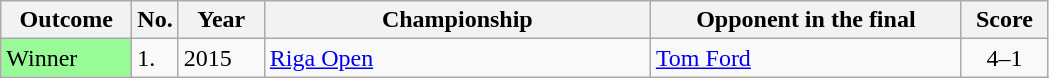<table class="wikitable sortable">
<tr>
<th width="80">Outcome</th>
<th width="20">No.</th>
<th width="50">Year</th>
<th style="width:250px;">Championship</th>
<th style="width:200px;">Opponent in the final</th>
<th style="width:50px;">Score</th>
</tr>
<tr>
<td bgcolor="98FB98">Winner</td>
<td>1.</td>
<td>2015</td>
<td><a href='#'>Riga Open</a></td>
<td> <a href='#'>Tom Ford</a></td>
<td align="center">4–1</td>
</tr>
</table>
